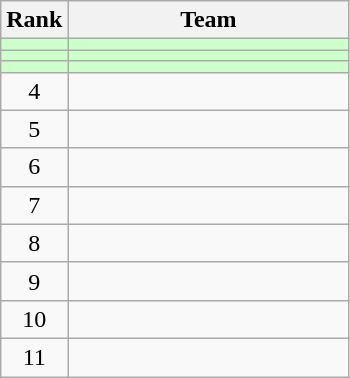<table class=wikitable style="text-align:center;">
<tr>
<th>Rank</th>
<th width=180>Team</th>
</tr>
<tr bgcolor=#CCFFCC>
<td></td>
<td align=left></td>
</tr>
<tr bgcolor=#CCFFCC>
<td></td>
<td align=left></td>
</tr>
<tr bgcolor=#CCFFCC>
<td></td>
<td align=left></td>
</tr>
<tr>
<td>4</td>
<td align=left></td>
</tr>
<tr>
<td>5</td>
<td align=left></td>
</tr>
<tr>
<td>6</td>
<td align=left></td>
</tr>
<tr>
<td>7</td>
<td align=left></td>
</tr>
<tr>
<td>8</td>
<td align=left></td>
</tr>
<tr>
<td>9</td>
<td align=left></td>
</tr>
<tr>
<td>10</td>
<td align=left></td>
</tr>
<tr>
<td>11</td>
<td align=left></td>
</tr>
</table>
